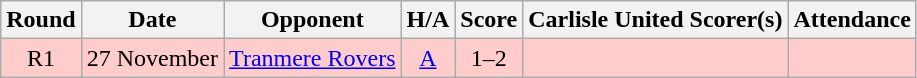<table class="wikitable" style="text-align:center">
<tr>
<th>Round</th>
<th>Date</th>
<th>Opponent</th>
<th>H/A</th>
<th>Score</th>
<th>Carlisle United Scorer(s)</th>
<th>Attendance</th>
</tr>
<tr bgcolor=#FFCCCC>
<td>R1</td>
<td align=left>27 November</td>
<td align=left><a href='#'>Tranmere Rovers</a></td>
<td><a href='#'>A</a></td>
<td>1–2</td>
<td align=left></td>
<td></td>
</tr>
</table>
